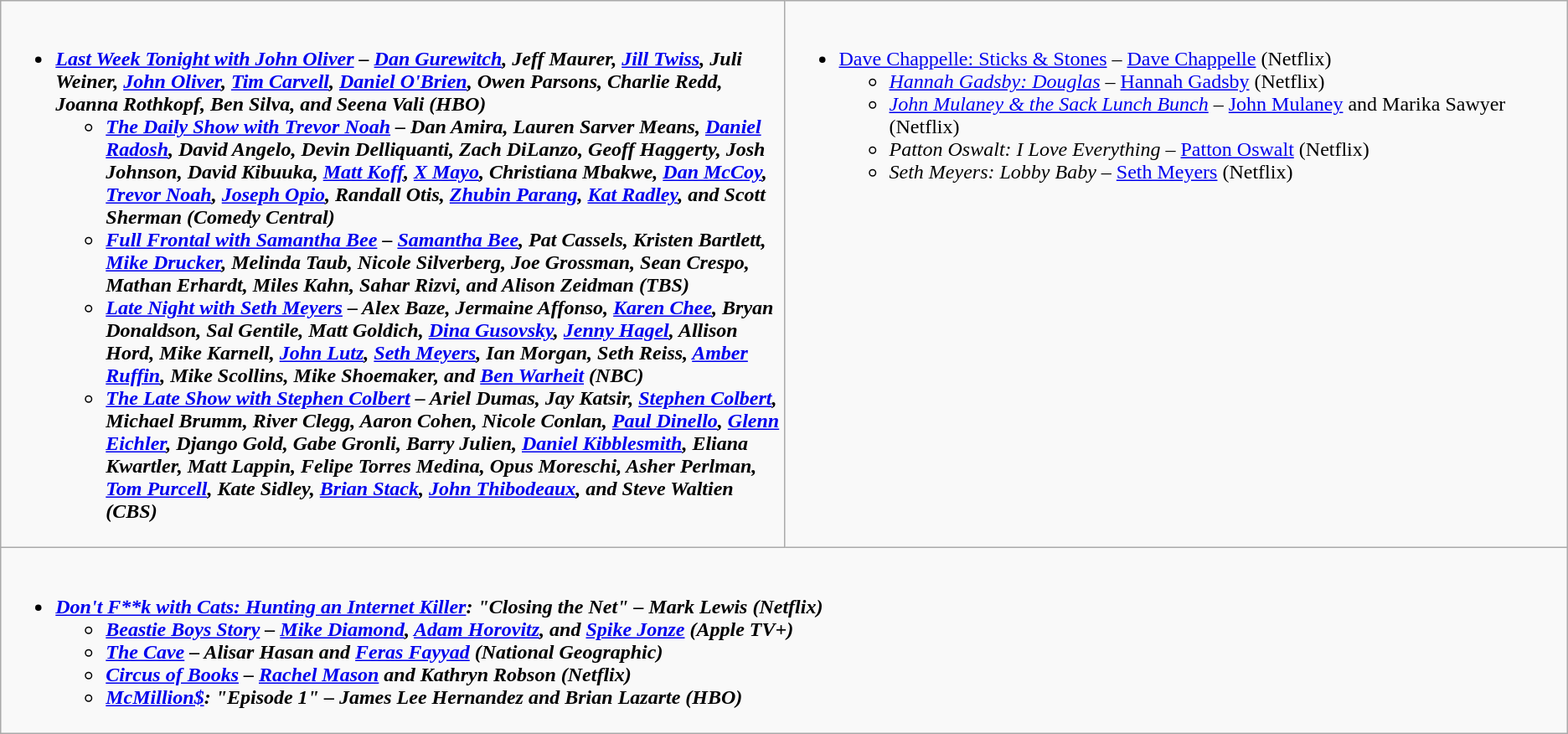<table class="wikitable">
<tr>
<td style="vertical-align:top;" width="50%"><br><ul><li><strong><em><a href='#'>Last Week Tonight with John Oliver</a><em> – <a href='#'>Dan Gurewitch</a>, Jeff Maurer, <a href='#'>Jill Twiss</a>, Juli Weiner, <a href='#'>John Oliver</a>, <a href='#'>Tim Carvell</a>, <a href='#'>Daniel O'Brien</a>, Owen Parsons, Charlie Redd, Joanna Rothkopf, Ben Silva, and Seena Vali (HBO)<strong><ul><li></em><a href='#'>The Daily Show with Trevor Noah</a><em> – Dan Amira, Lauren Sarver Means, <a href='#'>Daniel Radosh</a>, David Angelo, Devin Delliquanti, Zach DiLanzo, Geoff Haggerty, Josh Johnson, David Kibuuka, <a href='#'>Matt Koff</a>, <a href='#'>X Mayo</a>, Christiana Mbakwe, <a href='#'>Dan McCoy</a>, <a href='#'>Trevor Noah</a>, <a href='#'>Joseph Opio</a>, Randall Otis, <a href='#'>Zhubin Parang</a>, <a href='#'>Kat Radley</a>, and Scott Sherman (Comedy Central)</li><li></em><a href='#'>Full Frontal with Samantha Bee</a><em> – <a href='#'>Samantha Bee</a>, Pat Cassels, Kristen Bartlett, <a href='#'>Mike Drucker</a>, Melinda Taub, Nicole Silverberg, Joe Grossman, Sean Crespo, Mathan Erhardt, Miles Kahn, Sahar Rizvi, and Alison Zeidman (TBS)</li><li></em><a href='#'>Late Night with Seth Meyers</a><em> – Alex Baze, Jermaine Affonso, <a href='#'>Karen Chee</a>, Bryan Donaldson, Sal Gentile, Matt Goldich, <a href='#'>Dina Gusovsky</a>, <a href='#'>Jenny Hagel</a>, Allison Hord, Mike Karnell, <a href='#'>John Lutz</a>, <a href='#'>Seth Meyers</a>, Ian Morgan, Seth Reiss, <a href='#'>Amber Ruffin</a>, Mike Scollins, Mike Shoemaker, and <a href='#'>Ben Warheit</a> (NBC)</li><li></em><a href='#'>The Late Show with Stephen Colbert</a><em> – Ariel Dumas, Jay Katsir, <a href='#'>Stephen Colbert</a>, Michael Brumm, River Clegg, Aaron Cohen, Nicole Conlan, <a href='#'>Paul Dinello</a>, <a href='#'>Glenn Eichler</a>, Django Gold, Gabe Gronli, Barry Julien, <a href='#'>Daniel Kibblesmith</a>, Eliana Kwartler, Matt Lappin, Felipe Torres Medina, Opus Moreschi, Asher Perlman, <a href='#'>Tom Purcell</a>, Kate Sidley, <a href='#'>Brian Stack</a>, <a href='#'>John Thibodeaux</a>, and Steve Waltien (CBS)</li></ul></li></ul></td>
<td style="vertical-align:top;" width="50%"><br><ul><li></em></strong><a href='#'>Dave Chappelle: Sticks & Stones</a></em> – <a href='#'>Dave Chappelle</a> (Netflix)</strong><ul><li><em><a href='#'>Hannah Gadsby: Douglas</a></em> – <a href='#'>Hannah Gadsby</a> (Netflix)</li><li><em><a href='#'>John Mulaney & the Sack Lunch Bunch</a></em> – <a href='#'>John Mulaney</a> and Marika Sawyer (Netflix)</li><li><em>Patton Oswalt: I Love Everything</em> – <a href='#'>Patton Oswalt</a> (Netflix)</li><li><em>Seth Meyers: Lobby Baby</em> – <a href='#'>Seth Meyers</a> (Netflix)</li></ul></li></ul></td>
</tr>
<tr>
<td style="vertical-align:top;" width="50%" colspan="2"><br><ul><li><strong><em><a href='#'>Don't F**k with Cats: Hunting an Internet Killer</a><em>: "Closing the Net" – Mark Lewis (Netflix)<strong><ul><li></em><a href='#'>Beastie Boys Story</a><em> – <a href='#'>Mike Diamond</a>, <a href='#'>Adam Horovitz</a>, and <a href='#'>Spike Jonze</a> (Apple TV+)</li><li></em><a href='#'>The Cave</a><em> – Alisar Hasan and <a href='#'>Feras Fayyad</a> (National Geographic)</li><li></em><a href='#'>Circus of Books</a><em> – <a href='#'>Rachel Mason</a> and Kathryn Robson (Netflix)</li><li></em><a href='#'>McMillion$</a><em>: "Episode 1" – James Lee Hernandez and Brian Lazarte (HBO)</li></ul></li></ul></td>
</tr>
</table>
